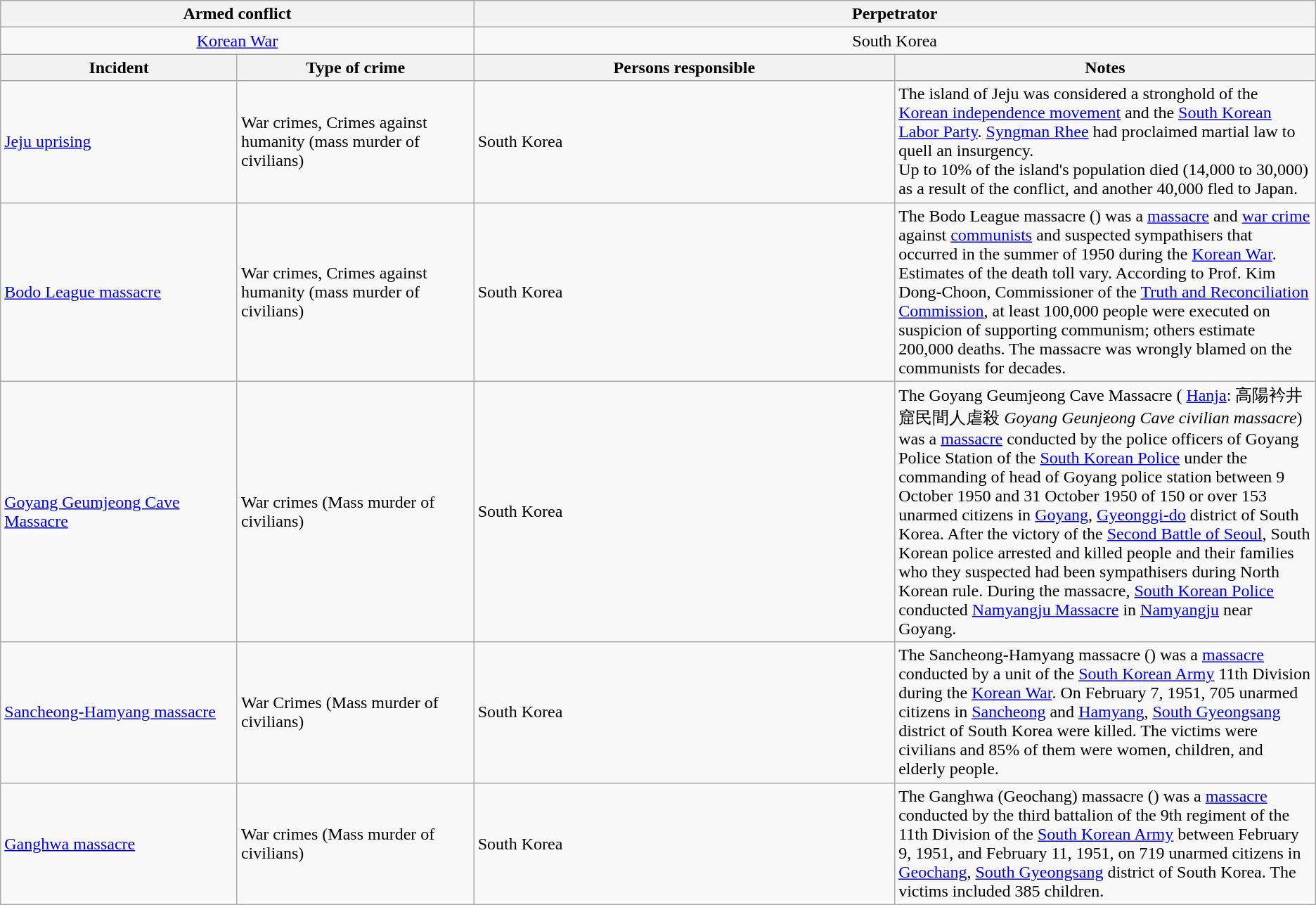<table class="wikitable">
<tr>
<th colspan="2">Armed conflict</th>
<th colspan="2">Perpetrator</th>
</tr>
<tr style="text-align:center;">
<td colspan="2"><a href='#'>Korean War</a></td>
<td colspan="2">South Korea</td>
</tr>
<tr>
<th>Incident</th>
<th>Type of crime</th>
<th>Persons responsible</th>
<th>Notes</th>
</tr>
<tr>
<td><a href='#'>Jeju uprising</a></td>
<td>War crimes, Crimes against humanity (mass murder of civilians)</td>
<td>South Korea</td>
<td>The island of Jeju was considered a stronghold of the <a href='#'>Korean independence movement</a> and the <a href='#'>South Korean Labor Party</a>. <a href='#'>Syngman Rhee</a> had proclaimed martial law to quell an insurgency.<br>Up to 10% of the island's population died (14,000 to 30,000) as a result of the conflict, and another 40,000 fled to Japan.</td>
</tr>
<tr>
<td style="width:18%;"><a href='#'>Bodo League massacre</a></td>
<td style="width:18%;">War crimes, Crimes against humanity (mass murder of civilians)</td>
<td style="width:32%;">South Korea</td>
<td style="width:32%;">The Bodo League massacre () was a <a href='#'>massacre</a> and <a href='#'>war crime</a> against <a href='#'>communists</a> and suspected sympathisers that occurred in the summer of 1950 during the <a href='#'>Korean War</a>. Estimates of the death toll vary. According to Prof. Kim Dong-Choon, Commissioner of the <a href='#'>Truth and Reconciliation Commission</a>, at least 100,000 people were executed on suspicion of supporting communism; others estimate 200,000 deaths. The massacre was wrongly blamed on the communists for decades.</td>
</tr>
<tr>
<td><a href='#'>Goyang Geumjeong Cave Massacre</a></td>
<td>War crimes (Mass murder of civilians)</td>
<td>South Korea</td>
<td>The Goyang Geumjeong Cave Massacre ( <a href='#'>Hanja</a>: 高陽衿井窟民間人虐殺 <em>Goyang Geunjeong Cave civilian massacre</em>) was a <a href='#'>massacre</a> conducted by the police officers of Goyang Police Station of the <a href='#'>South Korean Police</a> under the commanding of head of Goyang police station between 9 October 1950 and 31 October 1950 of 150 or over 153 unarmed citizens in <a href='#'>Goyang</a>, <a href='#'>Gyeonggi-do</a> district of South Korea. After the victory of the <a href='#'>Second Battle of Seoul</a>, South Korean police arrested and killed people and their families who they suspected had been sympathisers during North Korean rule. During the massacre, <a href='#'>South Korean Police</a> conducted <a href='#'>Namyangju Massacre</a> in <a href='#'>Namyangju</a> near Goyang.</td>
</tr>
<tr>
<td><a href='#'>Sancheong-Hamyang massacre</a></td>
<td>War Crimes (Mass murder of civilians)</td>
<td>South Korea</td>
<td>The Sancheong-Hamyang massacre () was a <a href='#'>massacre</a> conducted by a unit of the <a href='#'>South Korean Army</a> 11th Division during the <a href='#'>Korean War</a>. On February 7, 1951, 705 unarmed citizens in <a href='#'>Sancheong</a> and <a href='#'>Hamyang</a>, <a href='#'>South Gyeongsang</a> district of South Korea were killed. The victims were civilians and 85% of them were women, children, and elderly people.</td>
</tr>
<tr>
<td><a href='#'>Ganghwa massacre</a></td>
<td>War crimes (Mass murder of civilians)</td>
<td>South Korea</td>
<td>The Ganghwa (Geochang) massacre  () was a <a href='#'>massacre</a> conducted by the third battalion of the 9th regiment of the 11th Division of the <a href='#'>South Korean Army</a> between February 9, 1951, and February 11, 1951, on 719 unarmed citizens in <a href='#'>Geochang</a>, <a href='#'>South Gyeongsang</a> district of South Korea. The victims included 385 children.</td>
</tr>
</table>
